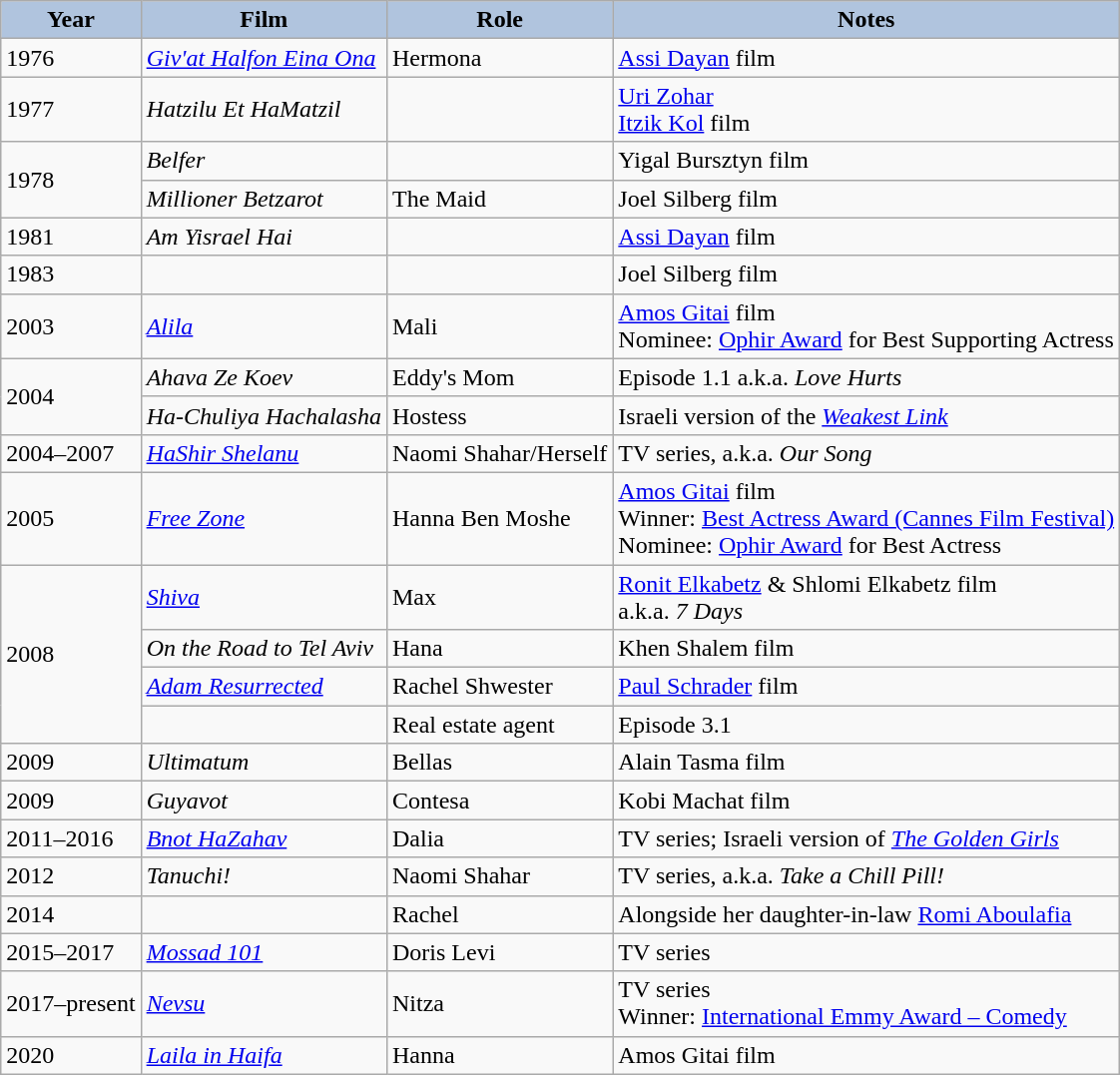<table class="wikitable">
<tr>
<th style="background:#B0C4DE;">Year</th>
<th style="background:#B0C4DE;">Film</th>
<th style="background:#B0C4DE;">Role</th>
<th style="background:#B0C4DE;">Notes</th>
</tr>
<tr>
<td>1976</td>
<td><em><a href='#'>Giv'at Halfon Eina Ona</a></em></td>
<td>Hermona</td>
<td><a href='#'>Assi Dayan</a> film</td>
</tr>
<tr>
<td>1977</td>
<td><em>Hatzilu Et HaMatzil</em></td>
<td></td>
<td><a href='#'>Uri Zohar</a><br><a href='#'>Itzik Kol</a> film</td>
</tr>
<tr>
<td rowspan="2">1978</td>
<td><em>Belfer</em></td>
<td></td>
<td>Yigal Bursztyn film</td>
</tr>
<tr>
<td><em>Millioner Betzarot</em></td>
<td>The Maid</td>
<td>Joel Silberg film</td>
</tr>
<tr>
<td>1981</td>
<td><em>Am Yisrael Hai</em></td>
<td></td>
<td><a href='#'>Assi Dayan</a> film</td>
</tr>
<tr>
<td>1983</td>
<td><em></em></td>
<td></td>
<td>Joel Silberg film</td>
</tr>
<tr>
<td>2003</td>
<td><em><a href='#'>Alila</a></em></td>
<td>Mali</td>
<td><a href='#'>Amos Gitai</a> film<br>Nominee: <a href='#'>Ophir Award</a> for Best Supporting Actress</td>
</tr>
<tr>
<td rowspan="2">2004</td>
<td><em>Ahava Ze Koev</em></td>
<td>Eddy's Mom</td>
<td>Episode 1.1 a.k.a. <em>Love Hurts</em></td>
</tr>
<tr>
<td><em>Ha-Chuliya Hachalasha</em></td>
<td>Hostess</td>
<td>Israeli version of the <em><a href='#'>Weakest Link</a></em></td>
</tr>
<tr>
<td>2004–2007</td>
<td><em><a href='#'>HaShir Shelanu</a></em></td>
<td>Naomi Shahar/Herself</td>
<td>TV series, a.k.a. <em>Our Song</em></td>
</tr>
<tr>
<td>2005</td>
<td><em><a href='#'>Free Zone</a></em></td>
<td>Hanna Ben Moshe</td>
<td><a href='#'>Amos Gitai</a> film<br>Winner: <a href='#'>Best Actress Award (Cannes Film Festival)</a><br>Nominee: <a href='#'>Ophir Award</a> for Best Actress</td>
</tr>
<tr>
<td rowspan="4">2008</td>
<td><em><a href='#'>Shiva</a></em></td>
<td>Max</td>
<td><a href='#'>Ronit Elkabetz</a> & Shlomi Elkabetz film<br>a.k.a. <em>7 Days</em></td>
</tr>
<tr>
<td><em>On the Road to Tel Aviv</em></td>
<td>Hana</td>
<td>Khen Shalem film</td>
</tr>
<tr>
<td><em><a href='#'>Adam Resurrected</a></em></td>
<td>Rachel Shwester</td>
<td><a href='#'>Paul Schrader</a> film</td>
</tr>
<tr>
<td><em></em></td>
<td>Real estate agent</td>
<td>Episode 3.1</td>
</tr>
<tr>
<td>2009</td>
<td><em>Ultimatum</em></td>
<td>Bellas</td>
<td>Alain Tasma film</td>
</tr>
<tr>
<td>2009</td>
<td><em>Guyavot</em></td>
<td>Contesa</td>
<td>Kobi Machat film</td>
</tr>
<tr>
<td>2011–2016</td>
<td><em><a href='#'>Bnot HaZahav</a></em></td>
<td>Dalia</td>
<td>TV series; Israeli version of <em><a href='#'>The Golden Girls</a></em></td>
</tr>
<tr>
<td>2012</td>
<td><em>Tanuchi!</em></td>
<td>Naomi Shahar</td>
<td>TV series, a.k.a. <em>Take a Chill Pill!</em></td>
</tr>
<tr>
<td>2014</td>
<td><em></em></td>
<td>Rachel</td>
<td>Alongside her daughter-in-law <a href='#'>Romi Aboulafia</a></td>
</tr>
<tr>
<td>2015–2017</td>
<td><em><a href='#'>Mossad 101</a></em></td>
<td>Doris Levi</td>
<td>TV series</td>
</tr>
<tr>
<td>2017–present</td>
<td><em><a href='#'>Nevsu</a></em></td>
<td>Nitza</td>
<td>TV series<br>Winner: <a href='#'>International Emmy Award – Comedy</a></td>
</tr>
<tr>
<td>2020</td>
<td><em><a href='#'>Laila in Haifa</a></em></td>
<td>Hanna</td>
<td>Amos Gitai film</td>
</tr>
</table>
